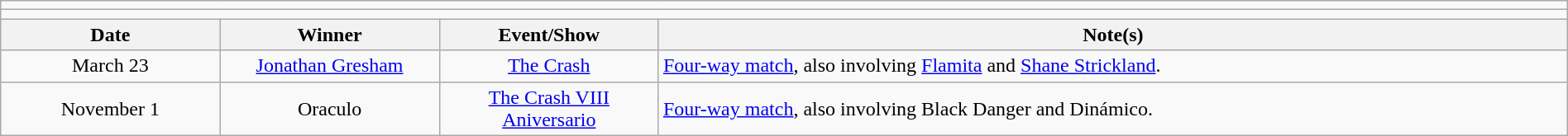<table class="wikitable" style="text-align:center; width:100%;">
<tr>
<td colspan="4"></td>
</tr>
<tr>
<td colspan="4"><strong></strong></td>
</tr>
<tr>
<th width=14%>Date</th>
<th width=14%>Winner</th>
<th width=14%>Event/Show</th>
<th width=58%>Note(s)</th>
</tr>
<tr>
<td>March 23</td>
<td><a href='#'>Jonathan Gresham</a></td>
<td><a href='#'>The Crash</a></td>
<td align=left><a href='#'>Four-way match</a>, also involving <a href='#'>Flamita</a> and <a href='#'>Shane Strickland</a>.</td>
</tr>
<tr>
<td>November 1</td>
<td>Oraculo</td>
<td><a href='#'>The Crash VIII Aniversario</a></td>
<td align=left><a href='#'>Four-way match</a>, also involving Black Danger and Dinámico.</td>
</tr>
</table>
